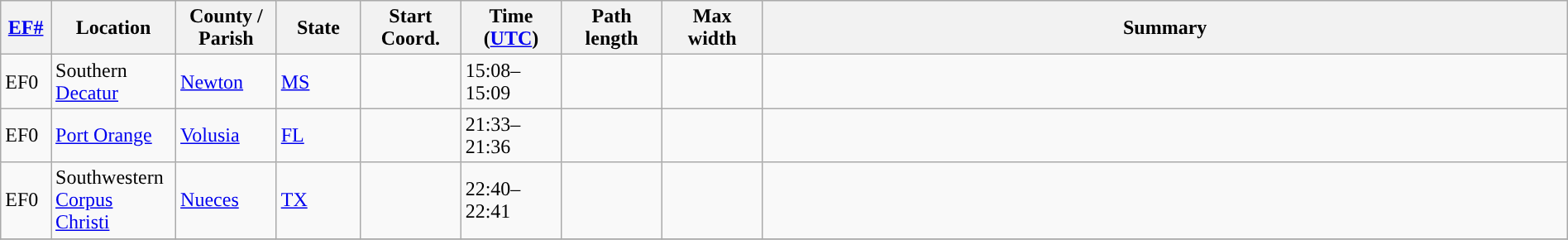<table class="wikitable sortable" style="width:100%;">
<tr>
<th scope="col"  style="width:3%; text-align:center;"><a href='#'>EF#</a></th>
<th scope="col"  style="width:7%; text-align:center;" class="unsortable">Location</th>
<th scope="col"  style="width:6%; text-align:center;" class="unsortable">County / Parish</th>
<th scope="col"  style="width:5%; text-align:center;">State</th>
<th scope="col"  style="width:6%; text-align:center;">Start Coord.</th>
<th scope="col"  style="width:6%; text-align:center;">Time (<a href='#'>UTC</a>)</th>
<th scope="col"  style="width:6%; text-align:center;">Path length</th>
<th scope="col"  style="width:6%; text-align:center;">Max width</th>
<th scope="col" class="unsortable" style="width:48%; text-align:center;">Summary</th>
</tr>
<tr>
<td>EF0</td>
<td>Southern <a href='#'>Decatur</a></td>
<td><a href='#'>Newton</a></td>
<td><a href='#'>MS</a></td>
<td></td>
<td>15:08–15:09</td>
<td></td>
<td></td>
<td></td>
</tr>
<tr>
<td>EF0</td>
<td><a href='#'>Port Orange</a></td>
<td><a href='#'>Volusia</a></td>
<td><a href='#'>FL</a></td>
<td></td>
<td>21:33–21:36</td>
<td></td>
<td></td>
<td></td>
</tr>
<tr>
<td>EF0</td>
<td>Southwestern <a href='#'>Corpus Christi</a></td>
<td><a href='#'>Nueces</a></td>
<td><a href='#'>TX</a></td>
<td></td>
<td>22:40–22:41</td>
<td></td>
<td></td>
<td></td>
</tr>
<tr>
</tr>
</table>
